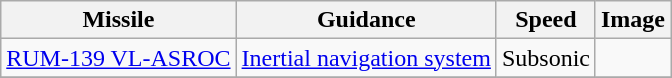<table class="wikitable">
<tr>
<th>Missile</th>
<th>Guidance</th>
<th>Speed</th>
<th>Image</th>
</tr>
<tr>
<td><a href='#'>RUM-139 VL-ASROC</a></td>
<td><a href='#'>Inertial navigation system</a></td>
<td>Subsonic</td>
<td></td>
</tr>
<tr>
</tr>
</table>
